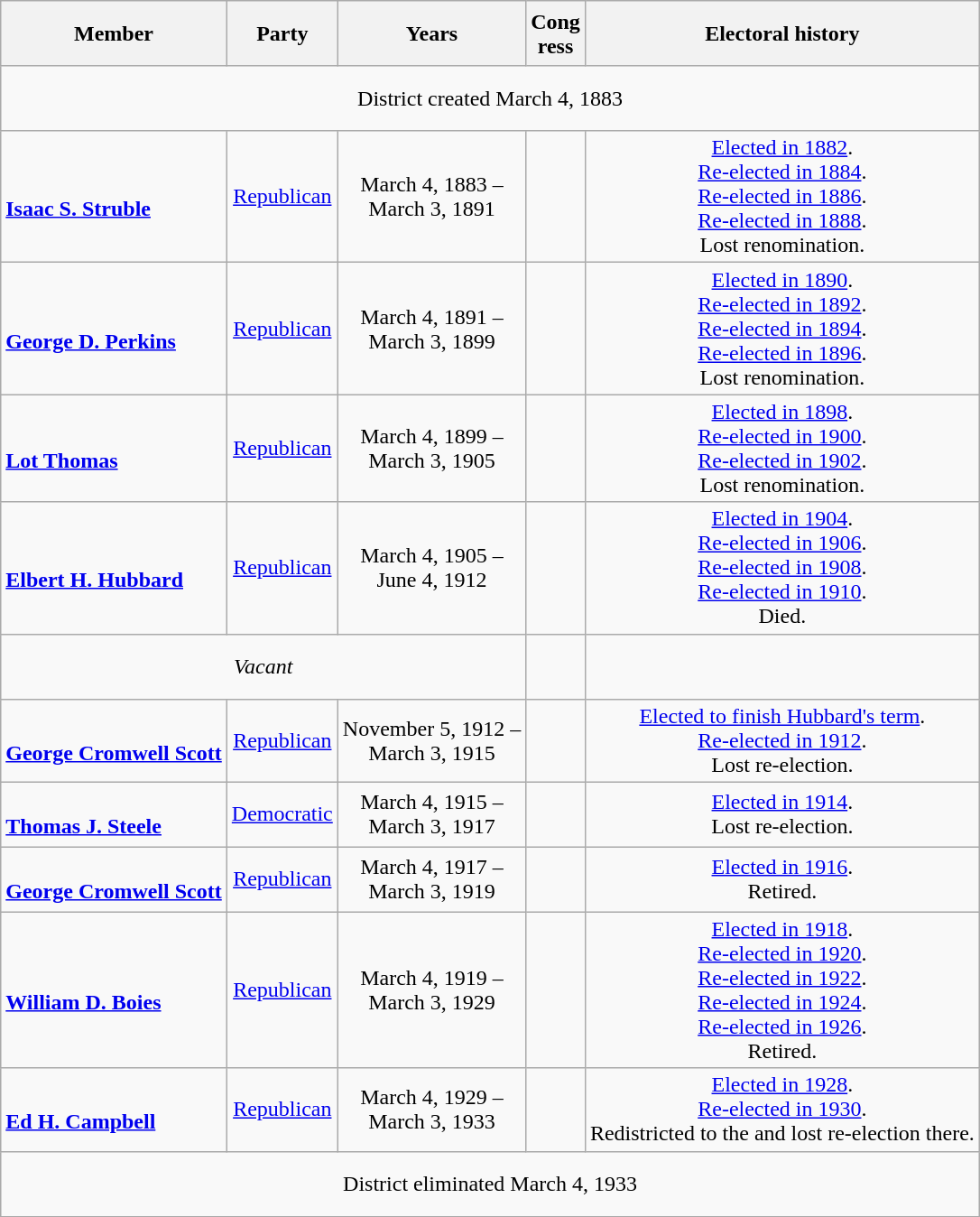<table class=wikitable style="text-align:center">
<tr style="height:3em">
<th>Member<br></th>
<th>Party</th>
<th>Years</th>
<th>Cong<br>ress</th>
<th>Electoral history</th>
</tr>
<tr style="height:3em">
<td colspan=5>District created March 4, 1883</td>
</tr>
<tr style="height:3em">
<td align=left><br><strong><a href='#'>Isaac S. Struble</a></strong><br></td>
<td><a href='#'>Republican</a></td>
<td nowrap>March 4, 1883 –<br>March 3, 1891</td>
<td></td>
<td><a href='#'>Elected in 1882</a>.<br><a href='#'>Re-elected in 1884</a>.<br><a href='#'>Re-elected in 1886</a>.<br><a href='#'>Re-elected in 1888</a>.<br>Lost renomination.</td>
</tr>
<tr style="height:3em">
<td align=left><br><strong><a href='#'>George D. Perkins</a></strong><br></td>
<td><a href='#'>Republican</a></td>
<td nowrap>March 4, 1891 –<br>March 3, 1899</td>
<td></td>
<td><a href='#'>Elected in 1890</a>.<br><a href='#'>Re-elected in 1892</a>.<br><a href='#'>Re-elected in 1894</a>.<br><a href='#'>Re-elected in 1896</a>.<br>Lost renomination.</td>
</tr>
<tr style="height:3em">
<td align=left><br><strong><a href='#'>Lot Thomas</a></strong><br></td>
<td><a href='#'>Republican</a></td>
<td nowrap>March 4, 1899 –<br>March 3, 1905</td>
<td></td>
<td><a href='#'>Elected in 1898</a>.<br><a href='#'>Re-elected in 1900</a>.<br><a href='#'>Re-elected in 1902</a>.<br>Lost renomination.</td>
</tr>
<tr style="height:3em">
<td align=left><br><strong><a href='#'>Elbert H. Hubbard</a></strong><br></td>
<td><a href='#'>Republican</a></td>
<td nowrap>March 4, 1905 –<br>June 4, 1912</td>
<td></td>
<td><a href='#'>Elected in 1904</a>.<br><a href='#'>Re-elected in 1906</a>.<br><a href='#'>Re-elected in 1908</a>.<br><a href='#'>Re-elected in 1910</a>.<br>Died.</td>
</tr>
<tr style="height:3em">
<td colspan=3><em>Vacant</em></td>
<td></td>
<td></td>
</tr>
<tr style="height:3em">
<td align=left><br><strong><a href='#'>George Cromwell Scott</a></strong><br></td>
<td><a href='#'>Republican</a></td>
<td nowrap>November 5, 1912 –<br>March 3, 1915</td>
<td></td>
<td><a href='#'>Elected to finish Hubbard's term</a>.<br><a href='#'>Re-elected in 1912</a>.<br>Lost re-election.</td>
</tr>
<tr style="height:3em">
<td align=left><br><strong><a href='#'>Thomas J. Steele</a></strong><br></td>
<td><a href='#'>Democratic</a></td>
<td nowrap>March 4, 1915 –<br>March 3, 1917</td>
<td></td>
<td><a href='#'>Elected in 1914</a>.<br>Lost re-election.</td>
</tr>
<tr style="height:3em">
<td align=left><br><strong><a href='#'>George Cromwell Scott</a></strong><br></td>
<td><a href='#'>Republican</a></td>
<td nowrap>March 4, 1917 –<br>March 3, 1919</td>
<td></td>
<td><a href='#'>Elected in 1916</a>.<br>Retired.</td>
</tr>
<tr style="height:3em">
<td align=left><br><strong><a href='#'>William D. Boies</a></strong><br></td>
<td><a href='#'>Republican</a></td>
<td nowrap>March 4, 1919 –<br>March 3, 1929</td>
<td></td>
<td><a href='#'>Elected in 1918</a>.<br><a href='#'>Re-elected in 1920</a>.<br><a href='#'>Re-elected in 1922</a>.<br><a href='#'>Re-elected in 1924</a>.<br><a href='#'>Re-elected in 1926</a>.<br>Retired.</td>
</tr>
<tr style="height:3em">
<td align=left><br><strong><a href='#'>Ed H. Campbell</a></strong><br></td>
<td><a href='#'>Republican</a></td>
<td nowrap>March 4, 1929 –<br>March 3, 1933</td>
<td></td>
<td><a href='#'>Elected in 1928</a>.<br><a href='#'>Re-elected in 1930</a>.<br>Redistricted to the  and lost re-election there.</td>
</tr>
<tr style="height:3em">
<td colspan=5>District eliminated March 4, 1933</td>
</tr>
</table>
